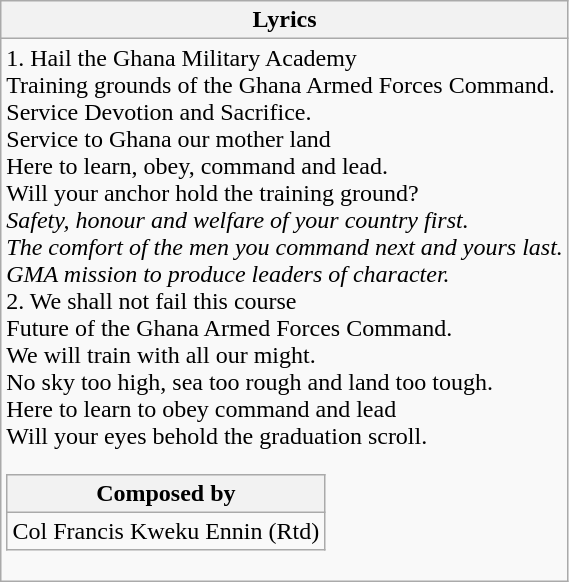<table class="wikitable">
<tr>
<th class="center">Lyrics</th>
</tr>
<tr style="vertical-align:top; white-space:nowrap;">
<td>1. Hail the Ghana Military Academy <br>Training grounds of the Ghana Armed Forces Command.<br> Service Devotion and Sacrifice. <br>Service to Ghana our mother land <br>Here to learn, obey, command and lead. <br>Will your anchor hold the training ground?<br><em>Safety, honour and welfare of your country first.</em><br><em>The comfort of the men you command next and yours last.</em><br>
<em>GMA mission to produce leaders of character.</em><br>2. We shall not fail this course <br>Future of the Ghana Armed Forces Command.<br>
We will train with all our might.<br> No sky too high, sea too rough and land too tough. <br>Here to learn to obey command and lead <br>Will your eyes behold the graduation scroll.<table class="wikitable">
<tr>
<th class="center">Composed by</th>
</tr>
<tr style="vertical-align:top; white-space:nowrap;">
<td>Col Francis Kweku Ennin (Rtd)</td>
</tr>
</table>
</td>
</tr>
</table>
